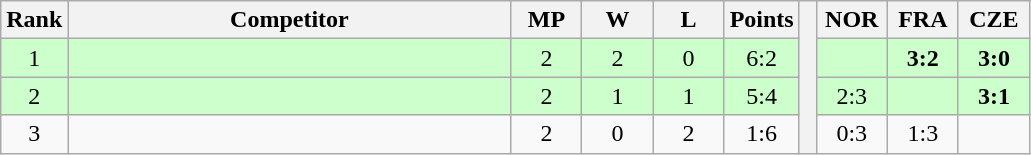<table class="wikitable" style="text-align:center">
<tr>
<th>Rank</th>
<th style="width:18em">Competitor</th>
<th style="width:2.5em">MP</th>
<th style="width:2.5em">W</th>
<th style="width:2.5em">L</th>
<th>Points</th>
<th rowspan="4"> </th>
<th style="width:2.5em">NOR</th>
<th style="width:2.5em">FRA</th>
<th style="width:2.5em">CZE</th>
</tr>
<tr style="background:#cfc;">
<td>1</td>
<td style="text-align:left"></td>
<td>2</td>
<td>2</td>
<td>0</td>
<td>6:2</td>
<td></td>
<td><strong>3:2</strong></td>
<td><strong>3:0</strong></td>
</tr>
<tr style="background:#cfc;">
<td>2</td>
<td style="text-align:left"></td>
<td>2</td>
<td>1</td>
<td>1</td>
<td>5:4</td>
<td>2:3</td>
<td></td>
<td><strong>3:1</strong></td>
</tr>
<tr>
<td>3</td>
<td style="text-align:left"></td>
<td>2</td>
<td>0</td>
<td>2</td>
<td>1:6</td>
<td>0:3</td>
<td>1:3</td>
<td></td>
</tr>
</table>
